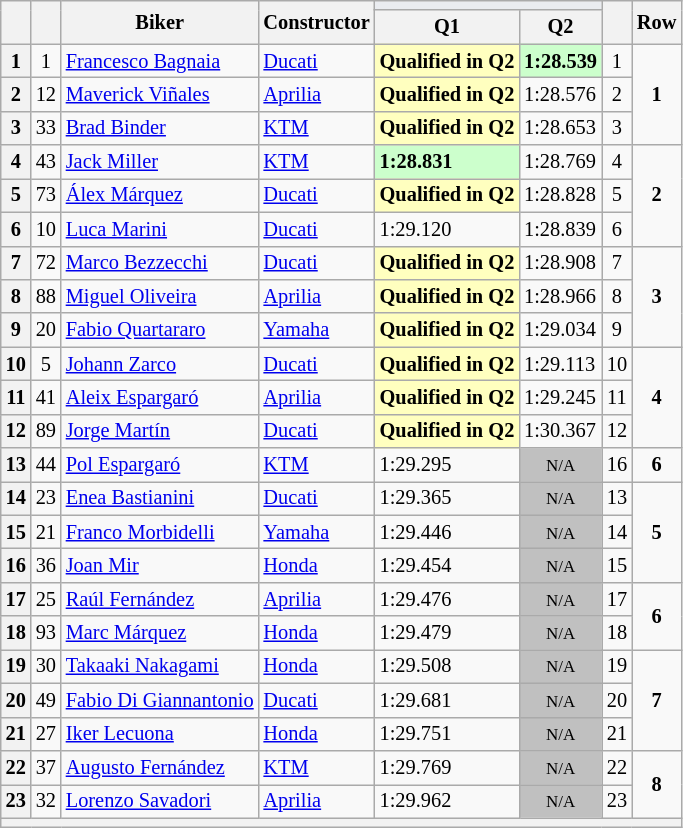<table class="wikitable sortable" style="font-size: 85%;">
<tr>
<th rowspan="2"></th>
<th rowspan="2"></th>
<th rowspan="2">Biker</th>
<th rowspan="2">Constructor</th>
<th colspan="2" style="background:#eaecf0; text-align:center;"></th>
<th rowspan="2"></th>
<th rowspan="2">Row</th>
</tr>
<tr>
<th scope="col">Q1</th>
<th scope="col">Q2</th>
</tr>
<tr>
<th scope="row">1</th>
<td align="center">1</td>
<td> <a href='#'>Francesco Bagnaia</a></td>
<td><a href='#'>Ducati</a></td>
<td style="background:#ffffbf;"><strong>Qualified in Q2</strong></td>
<td style="background:#ccffcc;"><strong>1:28.539</strong></td>
<td align="center">1</td>
<td rowspan="3" align="center"><strong>1</strong></td>
</tr>
<tr>
<th scope="row">2</th>
<td align="center">12</td>
<td> <a href='#'>Maverick Viñales</a></td>
<td><a href='#'>Aprilia</a></td>
<td style="background:#ffffbf;"><strong>Qualified in Q2</strong></td>
<td>1:28.576</td>
<td align="center">2</td>
</tr>
<tr>
<th scope="row">3</th>
<td align="center">33</td>
<td> <a href='#'>Brad Binder</a></td>
<td><a href='#'>KTM</a></td>
<td style="background:#ffffbf;"><strong>Qualified in Q2</strong></td>
<td>1:28.653</td>
<td align="center">3</td>
</tr>
<tr>
<th scope="row">4</th>
<td align="center">43</td>
<td> <a href='#'>Jack Miller</a></td>
<td><a href='#'>KTM</a></td>
<td style="background:#ccffcc;"><strong>1:28.831</strong></td>
<td>1:28.769</td>
<td align="center">4</td>
<td rowspan="3" align="center"><strong>2</strong></td>
</tr>
<tr>
<th scope="row">5</th>
<td align="center">73</td>
<td> <a href='#'>Álex Márquez</a></td>
<td><a href='#'>Ducati</a></td>
<td style="background:#ffffbf;"><strong>Qualified in Q2</strong></td>
<td>1:28.828</td>
<td align="center">5</td>
</tr>
<tr>
<th scope="row">6</th>
<td align="center">10</td>
<td> <a href='#'>Luca Marini</a></td>
<td><a href='#'>Ducati</a></td>
<td>1:29.120</td>
<td>1:28.839</td>
<td align="center">6</td>
</tr>
<tr>
<th scope="row">7</th>
<td align="center">72</td>
<td> <a href='#'>Marco Bezzecchi</a></td>
<td><a href='#'>Ducati</a></td>
<td style="background:#ffffbf;"><strong>Qualified in Q2</strong></td>
<td>1:28.908</td>
<td align="center">7</td>
<td rowspan="3" align="center"><strong>3</strong></td>
</tr>
<tr>
<th scope="row">8</th>
<td align="center">88</td>
<td> <a href='#'>Miguel Oliveira</a></td>
<td><a href='#'>Aprilia</a></td>
<td style="background:#ffffbf;"><strong>Qualified in Q2</strong></td>
<td>1:28.966</td>
<td align="center">8</td>
</tr>
<tr>
<th scope="row">9</th>
<td align="center">20</td>
<td> <a href='#'>Fabio Quartararo</a></td>
<td><a href='#'>Yamaha</a></td>
<td style="background:#ffffbf;"><strong>Qualified in Q2</strong></td>
<td>1:29.034</td>
<td align="center">9</td>
</tr>
<tr>
<th scope="row">10</th>
<td align="center">5</td>
<td> <a href='#'>Johann Zarco</a></td>
<td><a href='#'>Ducati</a></td>
<td style="background:#ffffbf;"><strong>Qualified in Q2</strong></td>
<td>1:29.113</td>
<td align="center">10</td>
<td rowspan="3" align="center"><strong>4</strong></td>
</tr>
<tr>
<th scope="row">11</th>
<td align="center">41</td>
<td> <a href='#'>Aleix Espargaró</a></td>
<td><a href='#'>Aprilia</a></td>
<td style="background:#ffffbf;"><strong>Qualified in Q2</strong></td>
<td>1:29.245</td>
<td align="center">11</td>
</tr>
<tr>
<th scope="row">12</th>
<td align="center">89</td>
<td> <a href='#'>Jorge Martín</a></td>
<td><a href='#'>Ducati</a></td>
<td style="background:#ffffbf;"><strong>Qualified in Q2</strong></td>
<td>1:30.367</td>
<td align="center">12</td>
</tr>
<tr>
<th scope="row">13</th>
<td align="center">44</td>
<td> <a href='#'>Pol Espargaró</a></td>
<td><a href='#'>KTM</a></td>
<td>1:29.295</td>
<td style="background: silver" align="center" data-sort-value="19"><small>N/A</small></td>
<td align="center">16</td>
<td rowspan="1" align="center"><strong>6</strong></td>
</tr>
<tr>
<th scope="row">14</th>
<td align="center">23</td>
<td> <a href='#'>Enea Bastianini</a></td>
<td><a href='#'>Ducati</a></td>
<td>1:29.365</td>
<td style="background: silver" align="center" data-sort-value="19"><small>N/A</small></td>
<td align="center">13</td>
<td rowspan="3" align="center"><strong>5</strong></td>
</tr>
<tr>
<th scope="row">15</th>
<td align="center">21</td>
<td> <a href='#'>Franco Morbidelli</a></td>
<td><a href='#'>Yamaha</a></td>
<td>1:29.446</td>
<td style="background: silver" align="center" data-sort-value="19"><small>N/A</small></td>
<td align="center">14</td>
</tr>
<tr>
<th scope="row">16</th>
<td align="center">36</td>
<td> <a href='#'>Joan Mir</a></td>
<td><a href='#'>Honda</a></td>
<td>1:29.454</td>
<td style="background: silver" align="center" data-sort-value="19"><small>N/A</small></td>
<td align="center">15</td>
</tr>
<tr>
<th scope="row">17</th>
<td align="center">25</td>
<td> <a href='#'>Raúl Fernández</a></td>
<td><a href='#'>Aprilia</a></td>
<td>1:29.476</td>
<td style="background: silver" align="center" data-sort-value="19"><small>N/A</small></td>
<td align="center">17</td>
<td rowspan="2" align="center"><strong>6</strong></td>
</tr>
<tr>
<th scope="row">18</th>
<td align="center">93</td>
<td> <a href='#'>Marc Márquez</a></td>
<td><a href='#'>Honda</a></td>
<td>1:29.479</td>
<td style="background: silver" align="center" data-sort-value="19"><small>N/A</small></td>
<td align="center">18</td>
</tr>
<tr>
<th scope="row">19</th>
<td align="center">30</td>
<td> <a href='#'>Takaaki Nakagami</a></td>
<td><a href='#'>Honda</a></td>
<td>1:29.508</td>
<td style="background: silver" align="center" data-sort-value="19"><small>N/A</small></td>
<td align="center">19</td>
<td rowspan="3" align="center"><strong>7</strong></td>
</tr>
<tr>
<th scope="row">20</th>
<td align="center">49</td>
<td> <a href='#'>Fabio Di Giannantonio</a></td>
<td><a href='#'>Ducati</a></td>
<td>1:29.681</td>
<td style="background: silver" align="center" data-sort-value="21"><small>N/A</small></td>
<td align="center">20</td>
</tr>
<tr>
<th scope="row">21</th>
<td align="center">27</td>
<td> <a href='#'>Iker Lecuona</a></td>
<td><a href='#'>Honda</a></td>
<td>1:29.751</td>
<td style="background: silver" align="center" data-sort-value="22"><small>N/A</small></td>
<td align="center">21</td>
</tr>
<tr>
<th scope="row">22</th>
<td align="center">37</td>
<td> <a href='#'>Augusto Fernández</a></td>
<td><a href='#'>KTM</a></td>
<td>1:29.769</td>
<td style="background: silver" align="center" data-sort-value="23"><small>N/A</small></td>
<td align="center">22</td>
<td rowspan="2" align="center"><strong>8</strong></td>
</tr>
<tr>
<th scope="row">23</th>
<td align="center">32</td>
<td> <a href='#'>Lorenzo Savadori</a></td>
<td><a href='#'>Aprilia</a></td>
<td>1:29.962</td>
<td style="background: silver" align="center" data-sort-value="24"><small>N/A</small></td>
<td align="center">23</td>
</tr>
<tr>
<th colspan="8"></th>
</tr>
</table>
